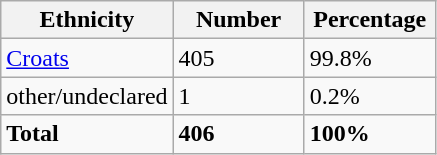<table class="wikitable">
<tr>
<th width="100px">Ethnicity</th>
<th width="80px">Number</th>
<th width="80px">Percentage</th>
</tr>
<tr>
<td><a href='#'>Croats</a></td>
<td>405</td>
<td>99.8%</td>
</tr>
<tr>
<td>other/undeclared</td>
<td>1</td>
<td>0.2%</td>
</tr>
<tr>
<td><strong>Total</strong></td>
<td><strong>406</strong></td>
<td><strong>100%</strong></td>
</tr>
</table>
